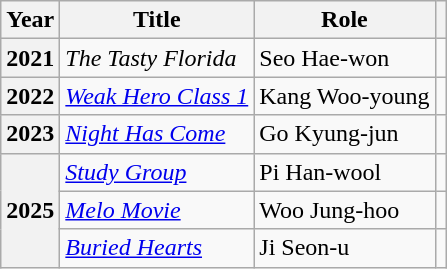<table class="wikitable plainrowheaders sortable">
<tr>
<th scope="col">Year</th>
<th scope="col">Title</th>
<th scope="col">Role</th>
<th scope="col" class="unsortable"></th>
</tr>
<tr>
<th scope="row">2021</th>
<td><em>The Tasty Florida</em></td>
<td>Seo Hae-won</td>
<td style="text-align:center"></td>
</tr>
<tr>
<th scope="row">2022</th>
<td><em><a href='#'>Weak Hero Class 1</a></em></td>
<td>Kang Woo-young</td>
<td style="text-align:center"></td>
</tr>
<tr>
<th scope="row">2023</th>
<td><em><a href='#'>Night Has Come</a></em></td>
<td>Go Kyung-jun</td>
<td style="text-align:center"></td>
</tr>
<tr>
<th scope="row" rowspan="3">2025</th>
<td><em><a href='#'>Study Group</a></em></td>
<td>Pi Han-wool</td>
<td style="text-align:center"></td>
</tr>
<tr>
<td><em><a href='#'>Melo Movie</a></em></td>
<td>Woo Jung-hoo</td>
<td style="text-align:center"></td>
</tr>
<tr>
<td><em><a href='#'>Buried Hearts</a></em></td>
<td>Ji Seon-u</td>
<td style="text-align:center"></td>
</tr>
</table>
